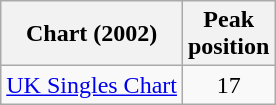<table class="wikitable">
<tr>
<th>Chart (2002)</th>
<th>Peak<br>position</th>
</tr>
<tr>
<td><a href='#'>UK Singles Chart</a></td>
<td align="center">17</td>
</tr>
</table>
